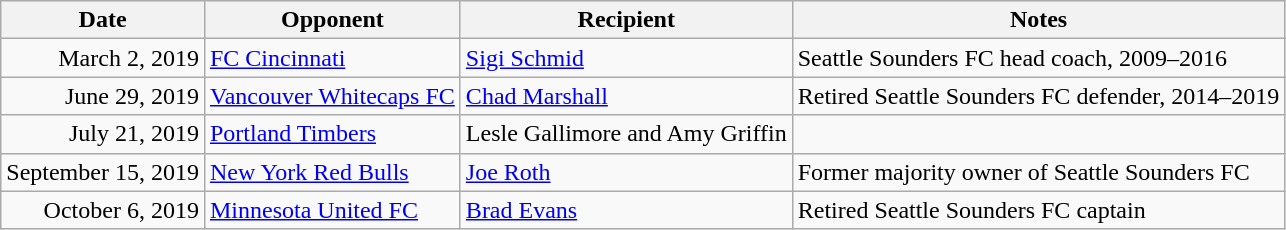<table class="wikitable">
<tr>
<th>Date</th>
<th>Opponent</th>
<th>Recipient</th>
<th>Notes</th>
</tr>
<tr>
<td align="right">March 2, 2019</td>
<td><a href='#'>FC Cincinnati</a></td>
<td><a href='#'>Sigi Schmid</a></td>
<td>Seattle Sounders FC head coach, 2009–2016</td>
</tr>
<tr>
<td align="right">June 29, 2019</td>
<td><a href='#'>Vancouver Whitecaps FC</a></td>
<td><a href='#'>Chad Marshall</a></td>
<td>Retired Seattle Sounders FC defender, 2014–2019</td>
</tr>
<tr>
<td align="right">July 21, 2019</td>
<td><a href='#'>Portland Timbers</a></td>
<td>Lesle Gallimore and Amy Griffin</td>
<td></td>
</tr>
<tr>
<td align="right">September 15, 2019</td>
<td><a href='#'>New York Red Bulls</a></td>
<td><a href='#'>Joe Roth</a></td>
<td>Former majority owner of Seattle Sounders FC</td>
</tr>
<tr>
<td align="right">October 6, 2019</td>
<td><a href='#'>Minnesota United FC</a></td>
<td><a href='#'>Brad Evans</a></td>
<td>Retired Seattle Sounders FC captain</td>
</tr>
</table>
